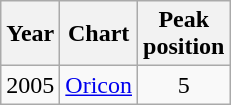<table class="wikitable">
<tr>
<th>Year</th>
<th>Chart</th>
<th>Peak<br>position</th>
</tr>
<tr>
<td>2005</td>
<td><a href='#'>Oricon</a></td>
<td style="text-align:center">5</td>
</tr>
</table>
